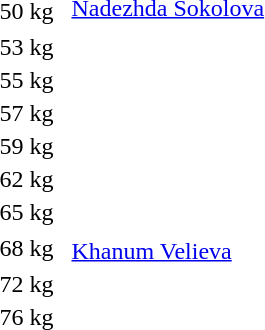<table>
<tr>
<td rowspan=2>50 kg<br></td>
<td rowspan=2></td>
<td rowspan=2></td>
<td><a href='#'>Nadezhda Sokolova</a><br></td>
</tr>
<tr>
<td></td>
</tr>
<tr>
<td rowspan=2>53 kg<br></td>
<td rowspan=2></td>
<td rowspan=2></td>
<td></td>
</tr>
<tr>
<td></td>
</tr>
<tr>
<td rowspan=2>55 kg<br></td>
<td rowspan=2></td>
<td rowspan=2></td>
<td></td>
</tr>
<tr>
<td></td>
</tr>
<tr>
<td rowspan=2>57 kg<br></td>
<td rowspan=2></td>
<td rowspan=2></td>
<td></td>
</tr>
<tr>
<td></td>
</tr>
<tr>
<td rowspan=2>59 kg<br></td>
<td rowspan=2></td>
<td rowspan=2></td>
<td></td>
</tr>
<tr>
<td></td>
</tr>
<tr>
<td rowspan=2>62 kg<br></td>
<td rowspan=2></td>
<td rowspan=2></td>
<td></td>
</tr>
<tr>
<td></td>
</tr>
<tr>
<td rowspan=2>65 kg<br></td>
<td rowspan=2></td>
<td rowspan=2></td>
<td></td>
</tr>
<tr>
<td></td>
</tr>
<tr>
<td rowspan=2>68 kg<br></td>
<td rowspan=2></td>
<td rowspan=2></td>
<td></td>
</tr>
<tr>
<td><a href='#'>Khanum Velieva</a><br></td>
</tr>
<tr>
<td rowspan=2>72 kg<br></td>
<td rowspan=2></td>
<td rowspan=2></td>
<td></td>
</tr>
<tr>
<td></td>
</tr>
<tr>
<td rowspan=2>76 kg<br></td>
<td rowspan=2></td>
<td rowspan=2></td>
<td></td>
</tr>
<tr>
<td></td>
</tr>
</table>
